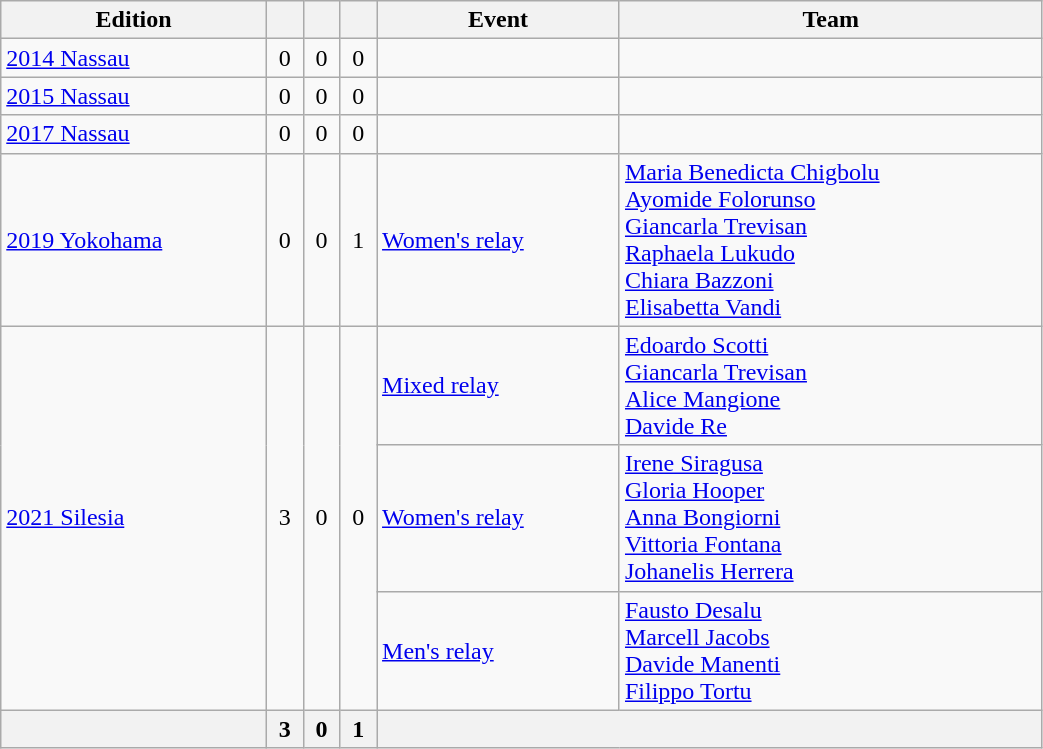<table class="wikitable" width=55% style="font-size:100%; text-align:center;">
<tr>
<th>Edition</th>
<th></th>
<th></th>
<th></th>
<th>Event</th>
<th>Team</th>
</tr>
<tr>
<td align=left> <a href='#'>2014 Nassau</a></td>
<td>0</td>
<td>0</td>
<td>0</td>
<td></td>
<td></td>
</tr>
<tr>
<td align=left> <a href='#'>2015 Nassau</a></td>
<td>0</td>
<td>0</td>
<td>0</td>
<td></td>
<td></td>
</tr>
<tr>
<td align=left> <a href='#'>2017 Nassau</a></td>
<td>0</td>
<td>0</td>
<td>0</td>
<td></td>
<td></td>
</tr>
<tr>
<td align=left> <a href='#'>2019 Yokohama</a></td>
<td>0</td>
<td>0</td>
<td>1</td>
<td align=left><a href='#'>Women's  relay</a></td>
<td align=left><a href='#'>Maria Benedicta Chigbolu</a><br><a href='#'>Ayomide Folorunso</a><br><a href='#'>Giancarla Trevisan</a><br><a href='#'>Raphaela Lukudo</a><br><a href='#'>Chiara Bazzoni</a><br><a href='#'>Elisabetta Vandi</a></td>
</tr>
<tr>
<td rowspan=3 align=left> <a href='#'>2021 Silesia</a></td>
<td rowspan=3>3</td>
<td rowspan=3>0</td>
<td rowspan=3>0</td>
<td align=left><a href='#'>Mixed  relay</a></td>
<td align=left><a href='#'>Edoardo Scotti</a><br><a href='#'>Giancarla Trevisan</a><br><a href='#'>Alice Mangione</a><br><a href='#'>Davide Re</a></td>
</tr>
<tr>
<td align=left><a href='#'>Women's  relay</a></td>
<td align=left><a href='#'>Irene Siragusa</a><br><a href='#'>Gloria Hooper</a><br><a href='#'>Anna Bongiorni</a><br><a href='#'>Vittoria Fontana</a><br><a href='#'>Johanelis Herrera</a></td>
</tr>
<tr>
<td align=left><a href='#'>Men's  relay</a></td>
<td align=left><a href='#'>Fausto Desalu</a><br><a href='#'>Marcell Jacobs</a><br><a href='#'>Davide Manenti</a><br><a href='#'>Filippo Tortu</a></td>
</tr>
<tr>
<th></th>
<th>3</th>
<th>0</th>
<th>1</th>
<th colspan=2></th>
</tr>
</table>
